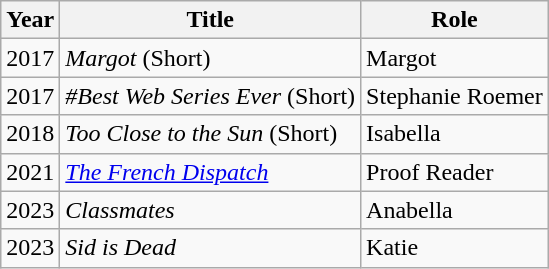<table class="wikitable">
<tr>
<th>Year</th>
<th>Title</th>
<th>Role</th>
</tr>
<tr>
<td>2017</td>
<td><em> Margot</em>  (Short)</td>
<td>Margot</td>
</tr>
<tr>
<td>2017</td>
<td><em> #Best Web Series Ever </em> (Short)</td>
<td>Stephanie Roemer</td>
</tr>
<tr>
<td>2018</td>
<td><em> Too Close to the Sun</em>  (Short)</td>
<td>Isabella</td>
</tr>
<tr>
<td>2021</td>
<td><em><a href='#'>The French Dispatch </a></em></td>
<td>Proof Reader  </td>
</tr>
<tr>
<td>2023</td>
<td><em>Classmates</em></td>
<td>Anabella</td>
</tr>
<tr>
<td>2023</td>
<td><em>Sid is Dead</em></td>
<td>Katie</td>
</tr>
</table>
